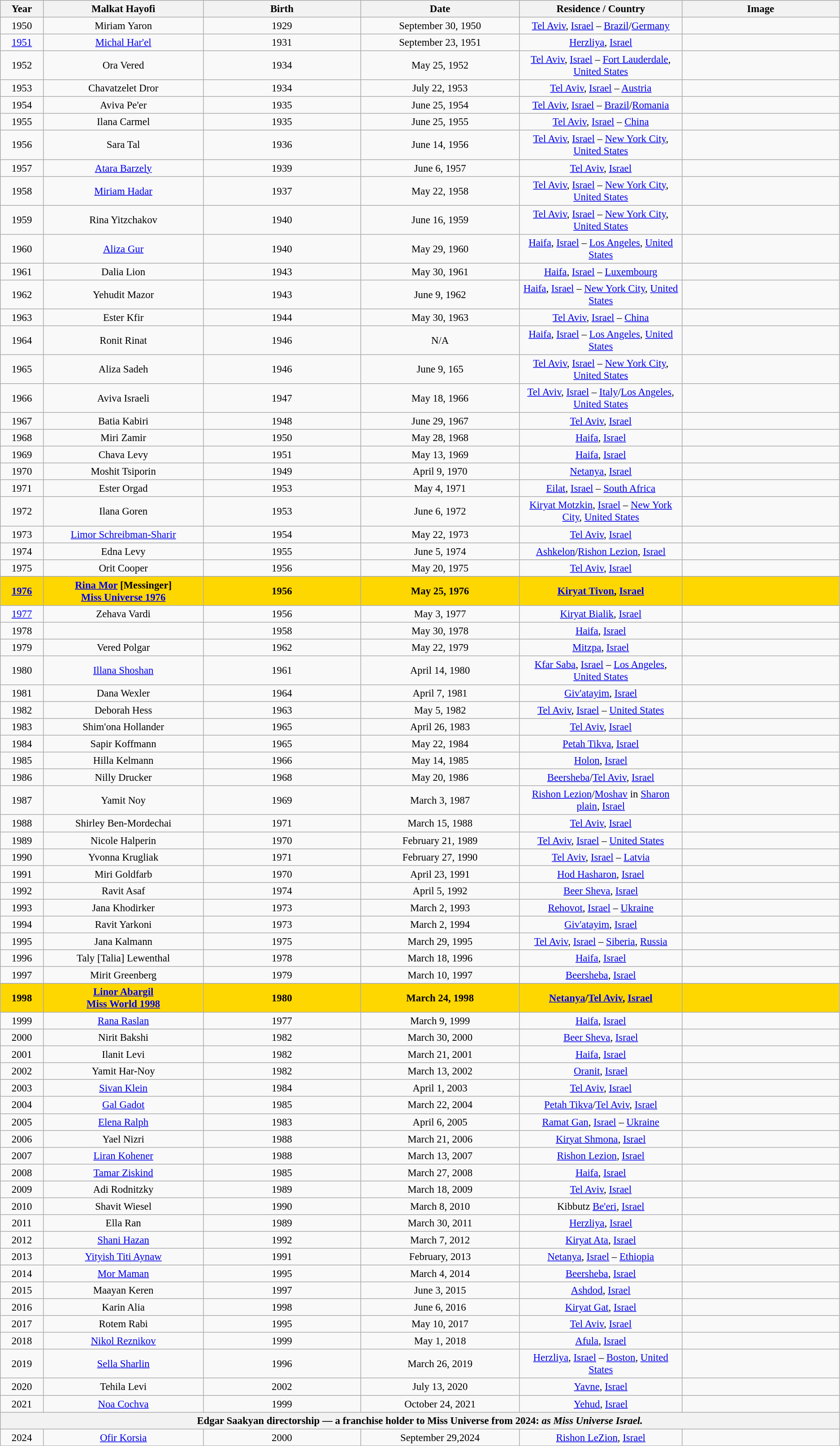<table class="wikitable sortable" style="font-size: 95%; text-align: center;">
<tr>
<th width="60">Year</th>
<th width="250">Malkat Hayofi</th>
<th width="250">Birth</th>
<th width="250">Date</th>
<th width="250">Residence / Country</th>
<th width="250">Image</th>
</tr>
<tr>
<td>1950</td>
<td>Miriam Yaron</td>
<td>1929</td>
<td>September 30, 1950</td>
<td><a href='#'>Tel Aviv</a>, <a href='#'>Israel</a> – <a href='#'>Brazil</a>/<a href='#'>Germany</a></td>
<td></td>
</tr>
<tr>
<td><a href='#'>1951</a></td>
<td><a href='#'>Michal Har'el</a></td>
<td>1931</td>
<td>September 23, 1951</td>
<td><a href='#'>Herzliya</a>, <a href='#'>Israel</a></td>
<td></td>
</tr>
<tr>
<td>1952</td>
<td>Ora Vered</td>
<td>1934</td>
<td>May 25, 1952</td>
<td><a href='#'>Tel Aviv</a>, <a href='#'>Israel</a> – <a href='#'>Fort Lauderdale</a>, <a href='#'>United States</a></td>
<td></td>
</tr>
<tr>
<td>1953</td>
<td>Chavatzelet Dror</td>
<td>1934</td>
<td>July 22, 1953</td>
<td><a href='#'>Tel Aviv</a>, <a href='#'>Israel</a> – <a href='#'>Austria</a></td>
<td></td>
</tr>
<tr>
<td>1954</td>
<td>Aviva Pe'er</td>
<td>1935</td>
<td>June 25, 1954</td>
<td><a href='#'>Tel Aviv</a>, <a href='#'>Israel</a> – <a href='#'>Brazil</a>/<a href='#'>Romania</a></td>
<td></td>
</tr>
<tr>
<td>1955</td>
<td>Ilana Carmel</td>
<td>1935</td>
<td>June 25, 1955</td>
<td><a href='#'>Tel Aviv</a>, <a href='#'>Israel</a> – <a href='#'>China</a></td>
<td></td>
</tr>
<tr>
<td>1956</td>
<td>Sara Tal</td>
<td>1936</td>
<td>June 14, 1956</td>
<td><a href='#'>Tel Aviv</a>, <a href='#'>Israel</a> – <a href='#'>New York City</a>, <a href='#'>United States</a></td>
<td></td>
</tr>
<tr>
<td>1957</td>
<td><a href='#'>Atara Barzely</a></td>
<td>1939</td>
<td>June 6, 1957</td>
<td><a href='#'>Tel Aviv</a>, <a href='#'>Israel</a></td>
<td></td>
</tr>
<tr>
<td>1958</td>
<td><a href='#'>Miriam Hadar</a></td>
<td>1937</td>
<td>May 22, 1958</td>
<td><a href='#'>Tel Aviv</a>, <a href='#'>Israel</a> – <a href='#'>New York City</a>, <a href='#'>United States</a></td>
<td></td>
</tr>
<tr>
<td>1959</td>
<td>Rina Yitzchakov</td>
<td>1940</td>
<td>June 16, 1959</td>
<td><a href='#'>Tel Aviv</a>, <a href='#'>Israel</a> – <a href='#'>New York City</a>, <a href='#'>United States</a></td>
<td></td>
</tr>
<tr>
<td>1960</td>
<td><a href='#'>Aliza Gur</a></td>
<td>1940</td>
<td>May 29, 1960</td>
<td><a href='#'>Haifa</a>, <a href='#'>Israel</a> – <a href='#'>Los Angeles</a>, <a href='#'>United States</a></td>
<td></td>
</tr>
<tr>
<td>1961</td>
<td>Dalia Lion</td>
<td>1943</td>
<td>May 30, 1961</td>
<td><a href='#'>Haifa</a>, <a href='#'>Israel</a> – <a href='#'>Luxembourg</a></td>
<td></td>
</tr>
<tr>
<td>1962</td>
<td>Yehudit Mazor</td>
<td>1943</td>
<td>June 9, 1962</td>
<td><a href='#'>Haifa</a>, <a href='#'>Israel</a> – <a href='#'>New York City</a>, <a href='#'>United States</a></td>
<td></td>
</tr>
<tr>
<td>1963</td>
<td>Ester Kfir</td>
<td>1944</td>
<td>May 30, 1963</td>
<td><a href='#'>Tel Aviv</a>, <a href='#'>Israel</a> – <a href='#'>China</a></td>
<td></td>
</tr>
<tr>
<td>1964</td>
<td>Ronit Rinat</td>
<td>1946</td>
<td>N/A</td>
<td><a href='#'>Haifa</a>, <a href='#'>Israel</a> – <a href='#'>Los Angeles</a>, <a href='#'>United States</a></td>
<td></td>
</tr>
<tr>
<td>1965</td>
<td>Aliza Sadeh</td>
<td>1946</td>
<td>June 9, 165</td>
<td><a href='#'>Tel Aviv</a>, <a href='#'>Israel</a> – <a href='#'>New York City</a>, <a href='#'>United States</a></td>
<td></td>
</tr>
<tr>
<td>1966</td>
<td>Aviva Israeli</td>
<td>1947</td>
<td>May 18, 1966</td>
<td><a href='#'>Tel Aviv</a>, <a href='#'>Israel</a> – <a href='#'>Italy</a>/<a href='#'>Los Angeles</a>, <a href='#'>United States</a></td>
<td></td>
</tr>
<tr>
<td>1967</td>
<td>Batia Kabiri</td>
<td>1948</td>
<td>June 29, 1967</td>
<td><a href='#'>Tel Aviv</a>, <a href='#'>Israel</a></td>
<td></td>
</tr>
<tr>
<td>1968</td>
<td>Miri Zamir</td>
<td>1950</td>
<td>May 28, 1968</td>
<td><a href='#'>Haifa</a>, <a href='#'>Israel</a></td>
<td></td>
</tr>
<tr>
<td>1969</td>
<td>Chava Levy</td>
<td>1951</td>
<td>May 13, 1969</td>
<td><a href='#'>Haifa</a>, <a href='#'>Israel</a></td>
<td></td>
</tr>
<tr>
<td>1970</td>
<td>Moshit Tsiporin</td>
<td>1949</td>
<td>April 9, 1970</td>
<td><a href='#'>Netanya</a>, <a href='#'>Israel</a></td>
<td></td>
</tr>
<tr>
<td>1971</td>
<td>Ester Orgad</td>
<td>1953</td>
<td>May 4, 1971</td>
<td><a href='#'>Eilat</a>, <a href='#'>Israel</a> – <a href='#'>South Africa</a></td>
<td></td>
</tr>
<tr>
<td>1972</td>
<td>Ilana Goren</td>
<td>1953</td>
<td>June 6, 1972</td>
<td><a href='#'>Kiryat Motzkin</a>, <a href='#'>Israel</a> – <a href='#'>New York City</a>, <a href='#'>United States</a></td>
<td></td>
</tr>
<tr>
<td>1973</td>
<td><a href='#'>Limor Schreibman-Sharir</a></td>
<td>1954</td>
<td>May 22, 1973</td>
<td><a href='#'>Tel Aviv</a>, <a href='#'>Israel</a></td>
<td></td>
</tr>
<tr>
<td>1974</td>
<td>Edna Levy</td>
<td>1955</td>
<td>June 5, 1974</td>
<td><a href='#'>Ashkelon</a>/<a href='#'>Rishon Lezion</a>, <a href='#'>Israel</a></td>
<td></td>
</tr>
<tr>
<td>1975</td>
<td>Orit Cooper</td>
<td>1956</td>
<td>May 20, 1975</td>
<td><a href='#'>Tel Aviv</a>, <a href='#'>Israel</a></td>
<td></td>
</tr>
<tr>
</tr>
<tr style="background: gold; font-weight: bold;">
<td><a href='#'>1976</a></td>
<td><a href='#'>Rina Mor</a> [Messinger]<br><a href='#'>Miss Universe 1976</a></td>
<td>1956</td>
<td>May 25, 1976</td>
<td><a href='#'>Kiryat Tivon</a>, <a href='#'>Israel</a></td>
<td></td>
</tr>
<tr>
<td><a href='#'>1977</a></td>
<td>Zehava Vardi</td>
<td>1956</td>
<td>May 3, 1977</td>
<td><a href='#'>Kiryat Bialik</a>, <a href='#'>Israel</a></td>
<td></td>
</tr>
<tr>
<td>1978</td>
<td></td>
<td>1958</td>
<td>May 30, 1978</td>
<td><a href='#'>Haifa</a>, <a href='#'>Israel</a></td>
<td></td>
</tr>
<tr>
<td>1979</td>
<td>Vered Polgar</td>
<td>1962</td>
<td>May 22, 1979</td>
<td><a href='#'>Mitzpa</a>, <a href='#'>Israel</a></td>
<td></td>
</tr>
<tr>
<td>1980</td>
<td><a href='#'>Illana Shoshan</a></td>
<td>1961</td>
<td>April 14, 1980</td>
<td><a href='#'>Kfar Saba</a>, <a href='#'>Israel</a> – <a href='#'>Los Angeles</a>, <a href='#'>United States</a></td>
<td></td>
</tr>
<tr>
<td>1981</td>
<td>Dana Wexler</td>
<td>1964</td>
<td>April 7, 1981</td>
<td><a href='#'>Giv'atayim</a>, <a href='#'>Israel</a></td>
<td></td>
</tr>
<tr>
<td>1982</td>
<td>Deborah Hess</td>
<td>1963</td>
<td>May 5, 1982</td>
<td><a href='#'>Tel Aviv</a>, <a href='#'>Israel</a> – <a href='#'>United States</a></td>
<td></td>
</tr>
<tr>
<td>1983</td>
<td>Shim'ona Hollander</td>
<td>1965</td>
<td>April 26, 1983</td>
<td><a href='#'>Tel Aviv</a>, <a href='#'>Israel</a></td>
<td></td>
</tr>
<tr>
<td>1984</td>
<td>Sapir Koffmann</td>
<td>1965</td>
<td>May 22, 1984</td>
<td><a href='#'>Petah Tikva</a>, <a href='#'>Israel</a></td>
<td></td>
</tr>
<tr>
<td>1985</td>
<td>Hilla Kelmann</td>
<td>1966</td>
<td>May 14, 1985</td>
<td><a href='#'>Holon</a>, <a href='#'>Israel</a></td>
<td></td>
</tr>
<tr>
<td>1986</td>
<td>Nilly Drucker</td>
<td>1968</td>
<td>May 20, 1986</td>
<td><a href='#'>Beersheba</a>/<a href='#'>Tel Aviv</a>, <a href='#'>Israel</a></td>
<td></td>
</tr>
<tr>
<td>1987</td>
<td>Yamit Noy</td>
<td>1969</td>
<td>March 3, 1987</td>
<td><a href='#'>Rishon Lezion</a>/<a href='#'>Moshav</a> in <a href='#'>Sharon plain</a>, <a href='#'>Israel</a></td>
<td></td>
</tr>
<tr>
<td>1988</td>
<td>Shirley Ben-Mordechai</td>
<td>1971</td>
<td>March 15, 1988</td>
<td><a href='#'>Tel Aviv</a>, <a href='#'>Israel</a></td>
<td></td>
</tr>
<tr>
<td>1989</td>
<td>Nicole Halperin</td>
<td>1970</td>
<td>February 21, 1989</td>
<td><a href='#'>Tel Aviv</a>, <a href='#'>Israel</a> – <a href='#'>United States</a></td>
<td></td>
</tr>
<tr>
<td>1990</td>
<td>Yvonna Krugliak</td>
<td>1971</td>
<td>February 27, 1990</td>
<td><a href='#'>Tel Aviv</a>, <a href='#'>Israel</a> – <a href='#'>Latvia</a></td>
<td></td>
</tr>
<tr>
<td>1991</td>
<td>Miri Goldfarb</td>
<td>1970</td>
<td>April 23, 1991</td>
<td><a href='#'>Hod Hasharon</a>, <a href='#'>Israel</a></td>
<td></td>
</tr>
<tr>
<td>1992</td>
<td>Ravit Asaf</td>
<td>1974</td>
<td>April 5, 1992</td>
<td><a href='#'>Beer Sheva</a>, <a href='#'>Israel</a></td>
<td></td>
</tr>
<tr>
<td>1993</td>
<td>Jana Khodirker</td>
<td>1973</td>
<td>March 2, 1993</td>
<td><a href='#'>Rehovot</a>, <a href='#'>Israel</a> – <a href='#'>Ukraine</a></td>
<td></td>
</tr>
<tr>
<td>1994</td>
<td>Ravit Yarkoni</td>
<td>1973</td>
<td>March 2, 1994</td>
<td><a href='#'>Giv'atayim</a>, <a href='#'>Israel</a></td>
<td></td>
</tr>
<tr>
<td>1995</td>
<td>Jana Kalmann</td>
<td>1975</td>
<td>March 29, 1995</td>
<td><a href='#'>Tel Aviv</a>, <a href='#'>Israel</a> – <a href='#'>Siberia</a>, <a href='#'>Russia</a></td>
<td></td>
</tr>
<tr>
<td>1996</td>
<td>Taly [Talia] Lewenthal</td>
<td>1978</td>
<td>March 18, 1996</td>
<td><a href='#'>Haifa</a>, <a href='#'>Israel</a></td>
<td></td>
</tr>
<tr>
<td>1997</td>
<td>Mirit Greenberg</td>
<td>1979</td>
<td>March 10, 1997</td>
<td><a href='#'>Beersheba</a>, <a href='#'>Israel</a></td>
<td></td>
</tr>
<tr>
</tr>
<tr style="background: gold; font-weight: bold;">
<td>1998</td>
<td><a href='#'>Linor Abargil</a><br><a href='#'>Miss World 1998</a></td>
<td>1980</td>
<td>March 24, 1998</td>
<td><a href='#'>Netanya</a>/<a href='#'>Tel Aviv</a>, <a href='#'>Israel</a></td>
<td></td>
</tr>
<tr>
<td>1999</td>
<td><a href='#'>Rana Raslan</a></td>
<td>1977</td>
<td>March 9, 1999</td>
<td><a href='#'>Haifa</a>, <a href='#'>Israel</a></td>
<td></td>
</tr>
<tr>
<td>2000</td>
<td>Nirit Bakshi</td>
<td>1982</td>
<td>March 30, 2000</td>
<td><a href='#'>Beer Sheva</a>, <a href='#'>Israel</a></td>
<td></td>
</tr>
<tr>
<td>2001</td>
<td>Ilanit Levi</td>
<td>1982</td>
<td>March 21, 2001</td>
<td><a href='#'>Haifa</a>, <a href='#'>Israel</a></td>
<td></td>
</tr>
<tr>
<td>2002</td>
<td>Yamit Har-Noy</td>
<td>1982</td>
<td>March 13, 2002</td>
<td><a href='#'>Oranit</a>, <a href='#'>Israel</a></td>
<td></td>
</tr>
<tr>
<td>2003</td>
<td><a href='#'>Sivan Klein</a></td>
<td>1984</td>
<td>April 1, 2003</td>
<td><a href='#'>Tel Aviv</a>, <a href='#'>Israel</a></td>
<td></td>
</tr>
<tr>
<td>2004</td>
<td><a href='#'>Gal Gadot</a></td>
<td>1985</td>
<td>March 22, 2004</td>
<td><a href='#'>Petah Tikva</a>/<a href='#'>Tel Aviv</a>, <a href='#'>Israel</a></td>
<td></td>
</tr>
<tr>
<td>2005</td>
<td><a href='#'>Elena Ralph</a></td>
<td>1983</td>
<td>April 6, 2005</td>
<td><a href='#'>Ramat Gan</a>, <a href='#'>Israel</a> – <a href='#'>Ukraine</a></td>
<td></td>
</tr>
<tr>
<td>2006</td>
<td>Yael Nizri</td>
<td>1988</td>
<td>March 21, 2006</td>
<td><a href='#'>Kiryat Shmona</a>, <a href='#'>Israel</a></td>
<td></td>
</tr>
<tr>
<td>2007</td>
<td><a href='#'>Liran Kohener</a></td>
<td>1988</td>
<td>March 13, 2007</td>
<td><a href='#'>Rishon Lezion</a>, <a href='#'>Israel</a></td>
<td></td>
</tr>
<tr>
<td>2008</td>
<td><a href='#'>Tamar Ziskind</a></td>
<td>1985</td>
<td>March 27, 2008</td>
<td><a href='#'>Haifa</a>, <a href='#'>Israel</a></td>
<td></td>
</tr>
<tr>
<td>2009</td>
<td>Adi Rodnitzky</td>
<td>1989</td>
<td>March 18, 2009</td>
<td><a href='#'>Tel Aviv</a>, <a href='#'>Israel</a></td>
<td></td>
</tr>
<tr>
<td>2010</td>
<td>Shavit Wiesel</td>
<td>1990</td>
<td>March 8, 2010</td>
<td>Kibbutz <a href='#'>Be'eri</a>, <a href='#'>Israel</a></td>
<td></td>
</tr>
<tr>
<td>2011</td>
<td>Ella Ran</td>
<td>1989</td>
<td>March 30, 2011</td>
<td><a href='#'>Herzliya</a>, <a href='#'>Israel</a></td>
<td></td>
</tr>
<tr>
<td>2012</td>
<td><a href='#'>Shani Hazan</a></td>
<td>1992</td>
<td>March 7, 2012</td>
<td><a href='#'>Kiryat Ata</a>, <a href='#'>Israel</a></td>
<td></td>
</tr>
<tr>
<td>2013</td>
<td><a href='#'>Yityish Titi Aynaw</a></td>
<td>1991</td>
<td>February, 2013</td>
<td><a href='#'>Netanya</a>, <a href='#'>Israel</a> – <a href='#'>Ethiopia</a></td>
<td></td>
</tr>
<tr>
<td>2014</td>
<td><a href='#'>Mor Maman</a></td>
<td>1995</td>
<td>March 4, 2014</td>
<td><a href='#'>Beersheba</a>, <a href='#'>Israel</a></td>
<td></td>
</tr>
<tr>
<td>2015</td>
<td>Maayan Keren</td>
<td>1997</td>
<td>June 3, 2015</td>
<td><a href='#'>Ashdod</a>, <a href='#'>Israel</a></td>
<td></td>
</tr>
<tr>
<td>2016</td>
<td>Karin Alia</td>
<td>1998</td>
<td>June 6, 2016</td>
<td><a href='#'>Kiryat Gat</a>, <a href='#'>Israel</a></td>
<td></td>
</tr>
<tr>
<td>2017</td>
<td>Rotem Rabi</td>
<td>1995</td>
<td>May 10, 2017</td>
<td><a href='#'>Tel Aviv</a>, <a href='#'>Israel</a></td>
<td></td>
</tr>
<tr>
<td>2018</td>
<td><a href='#'>Nikol Reznikov</a></td>
<td>1999</td>
<td>May 1, 2018</td>
<td><a href='#'>Afula</a>, <a href='#'>Israel</a></td>
<td></td>
</tr>
<tr>
<td>2019</td>
<td><a href='#'>Sella Sharlin</a></td>
<td>1996</td>
<td>March 26, 2019</td>
<td><a href='#'>Herzliya</a>, <a href='#'>Israel</a> – <a href='#'>Boston</a>, <a href='#'>United States</a></td>
<td></td>
</tr>
<tr>
<td>2020</td>
<td>Tehila Levi</td>
<td>2002</td>
<td>July 13, 2020</td>
<td><a href='#'>Yavne</a>, <a href='#'>Israel</a></td>
<td></td>
</tr>
<tr>
<td>2021</td>
<td><a href='#'>Noa Cochva</a></td>
<td>1999</td>
<td>October 24, 2021</td>
<td><a href='#'>Yehud</a>, <a href='#'>Israel</a></td>
<td></td>
</tr>
<tr>
<th colspan="6">Edgar Saakyan directorship — a franchise holder to Miss Universe from 2024: <em>as Miss Universe Israel.</em></th>
</tr>
<tr>
<td>2024</td>
<td><a href='#'>Ofir Korsia</a></td>
<td>2000</td>
<td>September 29,2024</td>
<td><a href='#'>Rishon LeZion</a>, <a href='#'>Israel</a></td>
<td></td>
</tr>
<tr>
</tr>
</table>
